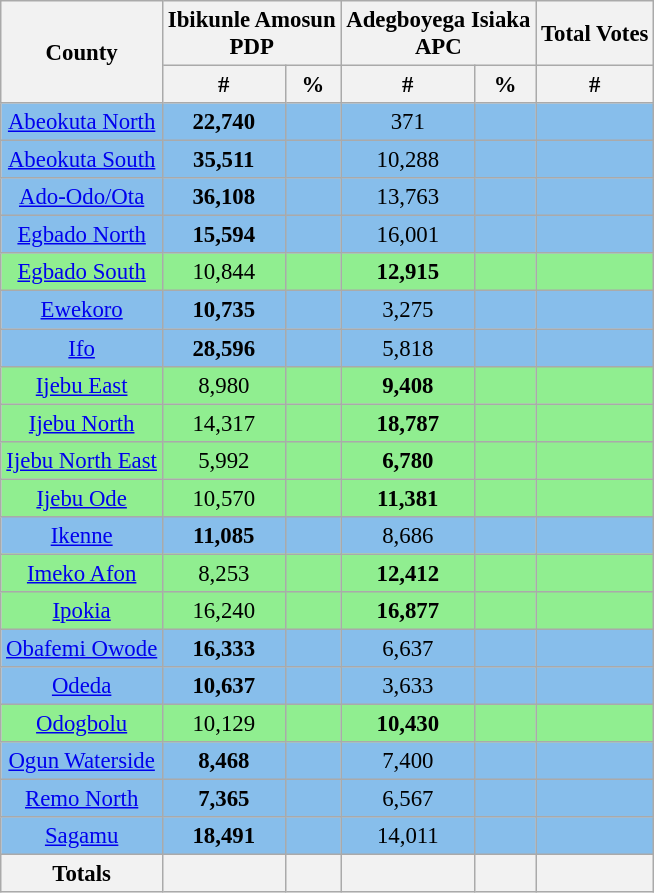<table class="wikitable sortable" style=" font-size: 95%">
<tr>
<th rowspan="2">County</th>
<th colspan="2">Ibikunle Amosun<br>PDP</th>
<th colspan="2">Adegboyega Isiaka<br>APC</th>
<th>Total Votes</th>
</tr>
<tr>
<th>#</th>
<th>%</th>
<th>#</th>
<th>%</th>
<th>#</th>
</tr>
<tr>
<td bgcolor=#87BEEB align="center"><a href='#'>Abeokuta North</a></td>
<td bgcolor=#87BEEB align="center"><strong>22,740</strong></td>
<td bgcolor=#87BEEB align="center"></td>
<td bgcolor=#87BEEB align="center">371</td>
<td bgcolor=#87BEEB align="center"></td>
<td bgcolor=#87BEEB align="center"></td>
</tr>
<tr>
<td bgcolor=#87BEEB align="center"><a href='#'>Abeokuta South</a></td>
<td bgcolor=#87BEEB align="center"><strong>35,511</strong></td>
<td bgcolor=#87BEEB align="center"></td>
<td bgcolor=#87BEEB align="center">10,288</td>
<td bgcolor=#87BEEB align="center"></td>
<td bgcolor=#87BEEB align="center"></td>
</tr>
<tr>
<td bgcolor=#87BEEB align="center"><a href='#'>Ado-Odo/Ota</a></td>
<td bgcolor=#87BEEB align="center"><strong>36,108</strong></td>
<td bgcolor=#87BEEB align="center"></td>
<td bgcolor=#87BEEB align="center">13,763</td>
<td bgcolor=#87BEEB align="center"></td>
<td bgcolor=#87BEEB align="center"></td>
</tr>
<tr>
<td bgcolor=#87BEEB align="center"><a href='#'>Egbado North</a></td>
<td bgcolor=#87BEEB align="center"><strong>15,594</strong></td>
<td bgcolor=#87BEEB align="center"></td>
<td bgcolor=#87BEEB align="center">16,001</td>
<td bgcolor=#87BEEB align="center"></td>
<td bgcolor=#87BEEB align="center"></td>
</tr>
<tr>
<td bgcolor=#90EE90 align="center"><a href='#'>Egbado South</a></td>
<td bgcolor=#90EE90 align="center">10,844</td>
<td bgcolor=#90EE90 align="center"></td>
<td bgcolor=#90EE90 align="center"><strong>12,915</strong></td>
<td bgcolor=#90EE90 align="center"></td>
<td bgcolor=#90EE90 align="center"></td>
</tr>
<tr>
<td bgcolor=#87BEEB align="center"><a href='#'>Ewekoro</a></td>
<td bgcolor=#87BEEB align="center"><strong>10,735</strong></td>
<td bgcolor=#87BEEB align="center"></td>
<td bgcolor=#87BEEB align="center">3,275</td>
<td bgcolor=#87BEEB align="center"></td>
<td bgcolor=#87BEEB align="center"></td>
</tr>
<tr>
<td bgcolor=#87BEEB align="center"><a href='#'>Ifo</a></td>
<td bgcolor=#87BEEB align="center"><strong>28,596</strong></td>
<td bgcolor=#87BEEB align="center"></td>
<td bgcolor=#87BEEB align="center">5,818</td>
<td bgcolor=#87BEEB align="center"></td>
<td bgcolor=#87BEEB align="center"></td>
</tr>
<tr>
<td bgcolor=#90EE90 align="center"><a href='#'>Ijebu East</a></td>
<td bgcolor=#90EE90 align="center">8,980</td>
<td bgcolor=#90EE90 align="center"></td>
<td bgcolor=#90EE90 align="center"><strong>9,408</strong></td>
<td bgcolor=#90EE90 align="center"></td>
<td bgcolor=#90EE90 align="center"></td>
</tr>
<tr>
<td bgcolor=#90EE90 align="center"><a href='#'>Ijebu North</a></td>
<td bgcolor=#90EE90 align="center">14,317</td>
<td bgcolor=#90EE90 align="center"></td>
<td bgcolor=#90EE90 align="center"><strong>18,787</strong></td>
<td bgcolor=#90EE90 align="center"></td>
<td bgcolor=#90EE90 align="center"></td>
</tr>
<tr>
<td bgcolor=#90EE90 align="center"><a href='#'>Ijebu North East</a></td>
<td bgcolor=#90EE90 align="center">5,992</td>
<td bgcolor=#90EE90 align="center"></td>
<td bgcolor=#90EE90 align="center"><strong>6,780</strong></td>
<td bgcolor=#90EE90 align="center"></td>
<td bgcolor=#90EE90 align="center"></td>
</tr>
<tr>
<td bgcolor=#90EE90 align="center"><a href='#'>Ijebu Ode</a></td>
<td bgcolor=#90EE90 align="center">10,570</td>
<td bgcolor=#90EE90 align="center"></td>
<td bgcolor=#90EE90 align="center"><strong>11,381</strong></td>
<td bgcolor=#90EE90 align="center"></td>
<td bgcolor=#90EE90 align="center"></td>
</tr>
<tr>
<td bgcolor=#87BEEB align="center"><a href='#'>Ikenne</a></td>
<td bgcolor=#87BEEB align="center"><strong>11,085</strong></td>
<td bgcolor=#87BEEB align="center"></td>
<td bgcolor=#87BEEB align="center">8,686</td>
<td bgcolor=#87BEEB align="center"></td>
<td bgcolor=#87BEEB align="center"></td>
</tr>
<tr>
<td bgcolor=#90EE90 align="center"><a href='#'>Imeko Afon</a></td>
<td bgcolor=#90EE90 align="center">8,253</td>
<td bgcolor=#90EE90 align="center"></td>
<td bgcolor=#90EE90 align="center"><strong>12,412</strong></td>
<td bgcolor=#90EE90 align="center"></td>
<td bgcolor=#90EE90 align="center"></td>
</tr>
<tr>
<td bgcolor=#90EE90 align="center"><a href='#'>Ipokia</a></td>
<td bgcolor=#90EE90 align="center">16,240</td>
<td bgcolor=#90EE90 align="center"></td>
<td bgcolor=#90EE90 align="center"><strong>16,877</strong></td>
<td bgcolor=#90EE90 align="center"></td>
<td bgcolor=#90EE90 align="center"></td>
</tr>
<tr>
<td bgcolor=#87BEEB align="center"><a href='#'>Obafemi Owode</a></td>
<td bgcolor=#87BEEB align="center"><strong>16,333</strong></td>
<td bgcolor=#87BEEB align="center"></td>
<td bgcolor=#87BEEB align="center">6,637</td>
<td bgcolor=#87BEEB align="center"></td>
<td bgcolor=#87BEEB align="center"></td>
</tr>
<tr>
<td bgcolor=#87BEEB align="center"><a href='#'>Odeda</a></td>
<td bgcolor=#87BEEB align="center"><strong>10,637</strong></td>
<td bgcolor=#87BEEB align="center"></td>
<td bgcolor=#87BEEB align="center">3,633</td>
<td bgcolor=#87BEEB align="center"></td>
<td bgcolor=#87BEEB align="center"></td>
</tr>
<tr>
<td bgcolor=#90EE90 align="center"><a href='#'>Odogbolu</a></td>
<td bgcolor=#90EE90 align="center">10,129</td>
<td bgcolor=#90EE90 align="center"></td>
<td bgcolor=#90EE90 align="center"><strong>10,430</strong></td>
<td bgcolor=#90EE90 align="center"></td>
<td bgcolor=#90EE90 align="center"></td>
</tr>
<tr>
<td bgcolor=#87BEEB align="center"><a href='#'>Ogun Waterside</a></td>
<td bgcolor=#87BEEB align="center"><strong>8,468</strong></td>
<td bgcolor=#87BEEB align="center"></td>
<td bgcolor=#87BEEB align="center">7,400</td>
<td bgcolor=#87BEEB align="center"></td>
<td bgcolor=#87BEEB align="center"></td>
</tr>
<tr>
<td bgcolor=#87BEEB align="center"><a href='#'>Remo North</a></td>
<td bgcolor=#87BEEB align="center"><strong>7,365</strong></td>
<td bgcolor=#87BEEB align="center"></td>
<td bgcolor=#87BEEB align="center">6,567</td>
<td bgcolor=#87BEEB align="center"></td>
<td bgcolor=#87BEEB align="center"></td>
</tr>
<tr>
<td bgcolor=#87BEEB align="center"><a href='#'>Sagamu</a></td>
<td bgcolor=#87BEEB align="center"><strong>18,491</strong></td>
<td bgcolor=#87BEEB align="center"></td>
<td bgcolor=#87BEEB align="center">14,011</td>
<td bgcolor=#87BEEB align="center"></td>
<td bgcolor=#87BEEB align="center"></td>
</tr>
<tr>
<th>Totals</th>
<th></th>
<th></th>
<th></th>
<th></th>
<th></th>
</tr>
</table>
